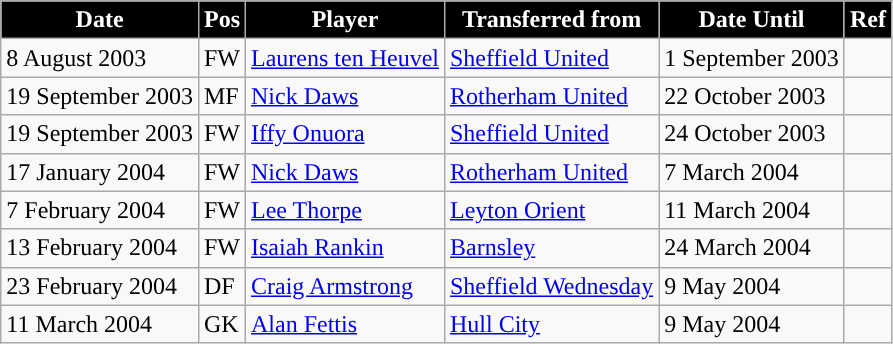<table class="wikitable plainrowheaders sortable">
<tr>
<th style="background:#000000; color:#FFFFFF; ">Date</th>
<th style="background:#000000; color:#FFFFff; ">Pos</th>
<th style="background:#000000; color:#FFFFff; ">Player</th>
<th style="background:#000000; color:#FFFFff; ">Transferred from</th>
<th style="background:#000000; color:#FFFFff; ">Date Until</th>
<th style="background:#000000; color:#FFFFff; ">Ref</th>
</tr>
<tr>
<td>8 August 2003</td>
<td>FW</td>
<td> <a href='#'>Laurens ten Heuvel</a></td>
<td> <a href='#'>Sheffield United</a></td>
<td>1 September 2003</td>
<td></td>
</tr>
<tr>
<td>19 September 2003</td>
<td>MF</td>
<td> <a href='#'>Nick Daws</a></td>
<td> <a href='#'>Rotherham United</a></td>
<td>22 October 2003</td>
<td></td>
</tr>
<tr>
<td>19 September 2003</td>
<td>FW</td>
<td> <a href='#'>Iffy Onuora</a></td>
<td> <a href='#'>Sheffield United</a></td>
<td>24 October 2003</td>
<td></td>
</tr>
<tr>
<td>17 January 2004</td>
<td>FW</td>
<td> <a href='#'>Nick Daws</a></td>
<td> <a href='#'>Rotherham United</a></td>
<td>7 March 2004</td>
<td></td>
</tr>
<tr>
<td>7 February 2004</td>
<td>FW</td>
<td> <a href='#'>Lee Thorpe</a></td>
<td> <a href='#'>Leyton Orient</a></td>
<td>11 March 2004</td>
<td></td>
</tr>
<tr>
<td>13 February 2004</td>
<td>FW</td>
<td> <a href='#'>Isaiah Rankin</a></td>
<td> <a href='#'>Barnsley</a></td>
<td>24 March 2004</td>
<td></td>
</tr>
<tr>
<td>23 February 2004</td>
<td>DF</td>
<td> <a href='#'>Craig Armstrong</a></td>
<td> <a href='#'>Sheffield Wednesday</a></td>
<td>9 May 2004</td>
<td></td>
</tr>
<tr>
<td>11 March 2004</td>
<td>GK</td>
<td> <a href='#'>Alan Fettis</a></td>
<td> <a href='#'>Hull City</a></td>
<td>9 May 2004</td>
<td></td>
</tr>
</table>
